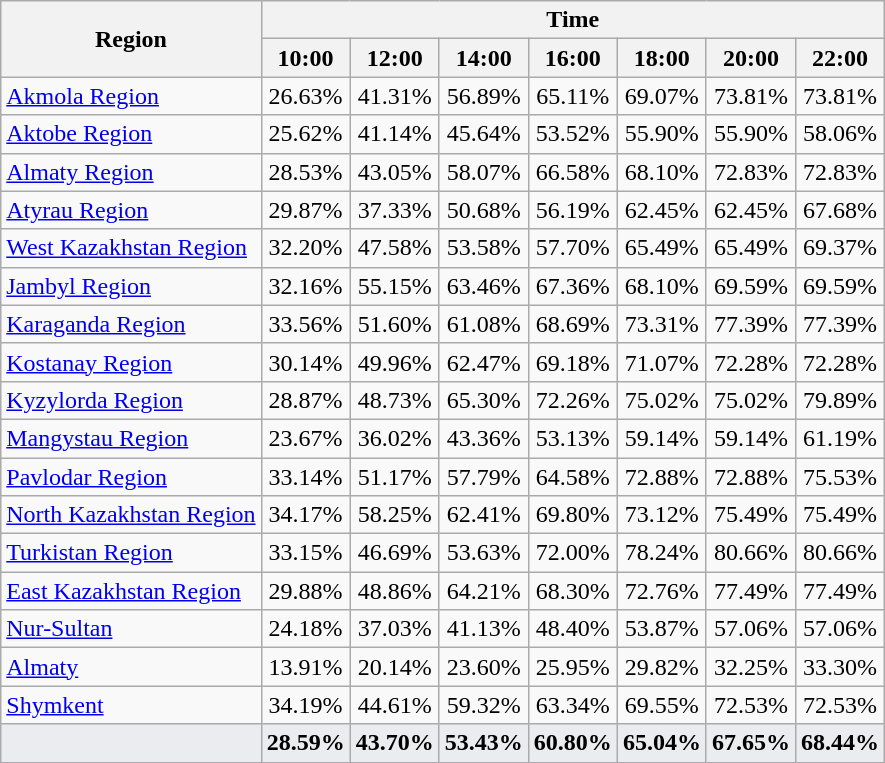<table class="wikitable sortable" style="text-align:left">
<tr>
<th rowspan="2">Region</th>
<th colspan="7">Time</th>
</tr>
<tr>
<th>10:00</th>
<th>12:00</th>
<th>14:00</th>
<th>16:00</th>
<th>18:00</th>
<th>20:00</th>
<th>22:00</th>
</tr>
<tr>
<td><a href='#'>Akmola Region</a></td>
<td align="center">26.63%</td>
<td align="center">41.31%</td>
<td align="center">56.89%</td>
<td align="center">65.11%</td>
<td align="center">69.07%</td>
<td align="center">73.81%</td>
<td align="center">73.81%</td>
</tr>
<tr>
<td><a href='#'>Aktobe Region</a></td>
<td align="center">25.62%</td>
<td align="center">41.14%</td>
<td align="center">45.64%</td>
<td align="center">53.52%</td>
<td align="center">55.90%</td>
<td align="center">55.90%</td>
<td align="center">58.06%</td>
</tr>
<tr>
<td><a href='#'>Almaty Region</a></td>
<td align="center">28.53%</td>
<td align="center">43.05%</td>
<td align="center">58.07%</td>
<td align="center">66.58%</td>
<td align="center">68.10%</td>
<td align="center">72.83%</td>
<td align="center">72.83%</td>
</tr>
<tr>
<td><a href='#'>Atyrau Region</a></td>
<td align="center">29.87%</td>
<td align="center">37.33%</td>
<td align="center">50.68%</td>
<td align="center">56.19%</td>
<td align="center">62.45%</td>
<td align="center">62.45%</td>
<td align="center">67.68%</td>
</tr>
<tr>
<td><a href='#'>West Kazakhstan Region</a></td>
<td align="center">32.20%</td>
<td align="center">47.58%</td>
<td align="center">53.58%</td>
<td align="center">57.70%</td>
<td align="center">65.49%</td>
<td align="center">65.49%</td>
<td align="center">69.37%</td>
</tr>
<tr>
<td><a href='#'>Jambyl Region</a></td>
<td align="center">32.16%</td>
<td align="center">55.15%</td>
<td align="center">63.46%</td>
<td align="center">67.36%</td>
<td align="center">68.10%</td>
<td align="center">69.59%</td>
<td align="center">69.59%</td>
</tr>
<tr>
<td><a href='#'>Karaganda Region</a></td>
<td align="center">33.56%</td>
<td align="center">51.60%</td>
<td align="center">61.08%</td>
<td align="center">68.69%</td>
<td align="center">73.31%</td>
<td align="center">77.39%</td>
<td align="center">77.39%</td>
</tr>
<tr>
<td><a href='#'>Kostanay Region</a></td>
<td align="center">30.14%</td>
<td align="center">49.96%</td>
<td align="center">62.47%</td>
<td align="center">69.18%</td>
<td align="center">71.07%</td>
<td align="center">72.28%</td>
<td align="center">72.28%</td>
</tr>
<tr>
<td><a href='#'>Kyzylorda Region</a></td>
<td align="center">28.87%</td>
<td align="center">48.73%</td>
<td align="center">65.30%</td>
<td align="center">72.26%</td>
<td align="center">75.02%</td>
<td align="center">75.02%</td>
<td align="center">79.89%</td>
</tr>
<tr>
<td><a href='#'>Mangystau Region</a></td>
<td align="center">23.67%</td>
<td align="center">36.02%</td>
<td align="center">43.36%</td>
<td align="center">53.13%</td>
<td align="center">59.14%</td>
<td align="center">59.14%</td>
<td align="center">61.19%</td>
</tr>
<tr>
<td><a href='#'>Pavlodar Region</a></td>
<td align="center">33.14%</td>
<td align="center">51.17%</td>
<td align="center">57.79%</td>
<td align="center">64.58%</td>
<td align="center">72.88%</td>
<td align="center">72.88%</td>
<td align="center">75.53%</td>
</tr>
<tr>
<td><a href='#'>North Kazakhstan Region</a></td>
<td align="center">34.17%</td>
<td align="center">58.25%</td>
<td align="center">62.41%</td>
<td align="center">69.80%</td>
<td align="center">73.12%</td>
<td align="center">75.49%</td>
<td align="center">75.49%</td>
</tr>
<tr>
<td><a href='#'>Turkistan Region</a></td>
<td align="center">33.15%</td>
<td align="center">46.69%</td>
<td align="center">53.63%</td>
<td align="center">72.00%</td>
<td align="center">78.24%</td>
<td align="center">80.66%</td>
<td align="center">80.66%</td>
</tr>
<tr>
<td><a href='#'>East Kazakhstan Region</a></td>
<td align="center">29.88%</td>
<td align="center">48.86%</td>
<td align="center">64.21%</td>
<td align="center">68.30%</td>
<td align="center">72.76%</td>
<td align="center">77.49%</td>
<td align="center">77.49%</td>
</tr>
<tr>
<td><a href='#'>Nur-Sultan</a></td>
<td align="center">24.18%</td>
<td align="center">37.03%</td>
<td align="center">41.13%</td>
<td align="center">48.40%</td>
<td align="center">53.87%</td>
<td align="center">57.06%</td>
<td align="center">57.06%</td>
</tr>
<tr>
<td><a href='#'>Almaty</a></td>
<td align="center">13.91%</td>
<td align="center">20.14%</td>
<td align="center">23.60%</td>
<td align="center">25.95%</td>
<td align="center">29.82%</td>
<td align="center">32.25%</td>
<td align="center">33.30%</td>
</tr>
<tr>
<td><a href='#'>Shymkent</a></td>
<td align="center">34.19%</td>
<td align="center">44.61%</td>
<td align="center">59.32%</td>
<td align="center">63.34%</td>
<td align="center">69.55%</td>
<td align="center">72.53%</td>
<td align="center">72.53%</td>
</tr>
<tr bgcolor="#EBECF0" class="sortbottom">
<td bgcolor="#EBECF0"><strong></strong></td>
<td align="center" bgcolor="#EBECF0"><strong>28.59%</strong></td>
<td align="center" bgcolor="#EBECF0"><strong>43.70%</strong></td>
<td align="center" bgcolor="#EBECF0"><strong>53.43%</strong></td>
<td align="center" bgcolor="#EBECF0"><strong>60.80%</strong></td>
<td align="center" bgcolor="#EBECF0"><strong>65.04%</strong></td>
<td align="center" bgcolor="#EBECF0"><strong>67.65%</strong></td>
<td align="center" bgcolor="#EBECF0"><strong>68.44%</strong></td>
</tr>
</table>
